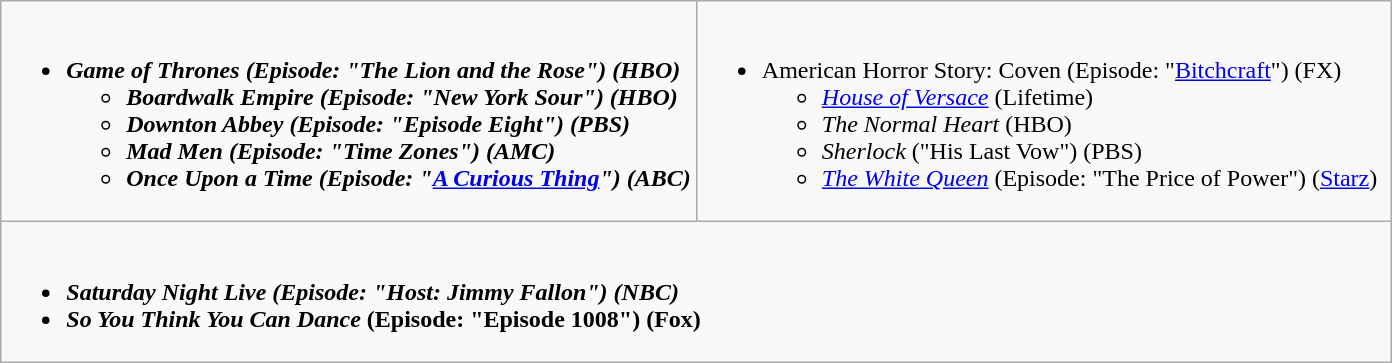<table class="wikitable">
<tr>
<td style="vertical-align:top;" width="50%"><br><ul><li><strong><em>Game of Thrones<em> (Episode: "The Lion and the Rose") (HBO)<strong><ul><li></em>Boardwalk Empire<em> (Episode: "New York Sour") (HBO)</li><li></em>Downton Abbey<em> (Episode: "Episode Eight") (PBS)</li><li></em>Mad Men<em> (Episode: "Time Zones") (AMC)</li><li></em>Once Upon a Time<em> (Episode: "<a href='#'>A Curious Thing</a>") (ABC)</li></ul></li></ul></td>
<td style="vertical-align:top;" width="50%"><br><ul><li></em></strong>American Horror Story: Coven</em> (Episode: "<a href='#'>Bitchcraft</a>") (FX)</strong><ul><li><em><a href='#'>House of Versace</a></em> (Lifetime)</li><li><em>The Normal Heart</em> (HBO)</li><li><em>Sherlock</em> ("His Last Vow") (PBS)</li><li><em><a href='#'>The White Queen</a></em> (Episode: "The Price of Power") (<a href='#'>Starz</a>)</li></ul></li></ul></td>
</tr>
<tr>
<td style="vertical-align:top;" width="50%" colspan="2"><br><ul><li><strong><em>Saturday Night Live<em> (Episode: "Host: Jimmy Fallon") (NBC)<strong></li><li></em></strong>So You Think You Can Dance</em> (Episode: "Episode 1008") (Fox)</strong></li></ul></td>
</tr>
</table>
